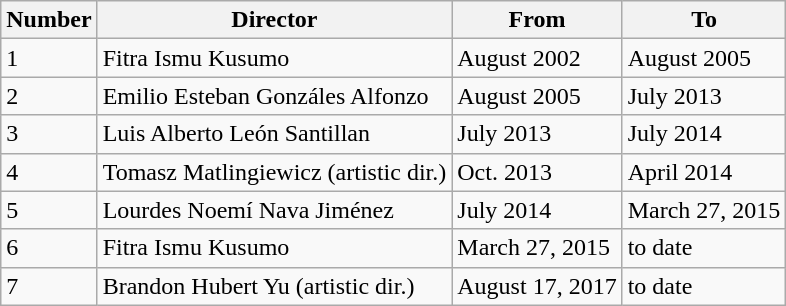<table class="wikitable sortable" border="1">
<tr>
<th scope="col">Number</th>
<th scope="col">Director</th>
<th scope="col">From</th>
<th scope="col" class="unsortable">To</th>
</tr>
<tr>
<td>1</td>
<td>Fitra Ismu Kusumo</td>
<td>August 2002</td>
<td>August 2005</td>
</tr>
<tr>
<td>2</td>
<td>Emilio Esteban Gonzáles Alfonzo</td>
<td>August 2005</td>
<td>July 2013</td>
</tr>
<tr>
<td>3</td>
<td>Luis Alberto León Santillan</td>
<td>July 2013</td>
<td>July 2014</td>
</tr>
<tr>
<td>4</td>
<td>Tomasz Matlingiewicz (artistic dir.)</td>
<td>Oct. 2013</td>
<td>April 2014</td>
</tr>
<tr>
<td>5</td>
<td>Lourdes Noemí Nava Jiménez</td>
<td>July 2014</td>
<td>March 27, 2015</td>
</tr>
<tr>
<td>6</td>
<td>Fitra Ismu Kusumo</td>
<td>March 27, 2015</td>
<td>to date</td>
</tr>
<tr>
<td>7</td>
<td>Brandon Hubert Yu (artistic dir.)</td>
<td>August 17, 2017</td>
<td>to date</td>
</tr>
</table>
